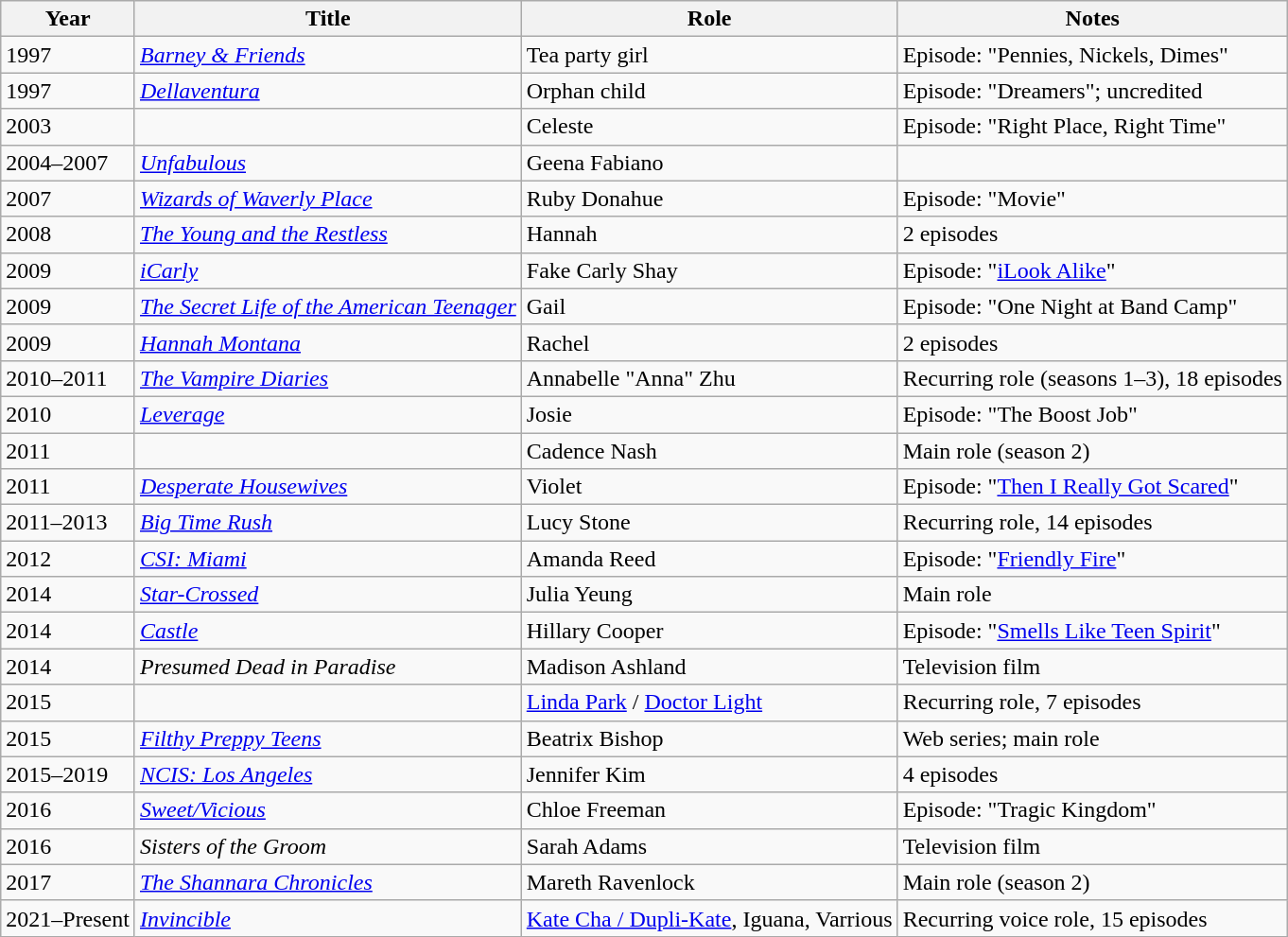<table class="wikitable sortable">
<tr>
<th>Year</th>
<th>Title</th>
<th>Role</th>
<th class="unsortable">Notes</th>
</tr>
<tr>
<td>1997</td>
<td><em><a href='#'>Barney & Friends</a></em></td>
<td>Tea party girl</td>
<td>Episode: "Pennies, Nickels, Dimes"</td>
</tr>
<tr>
<td>1997</td>
<td><em><a href='#'>Dellaventura</a></em></td>
<td>Orphan child</td>
<td>Episode: "Dreamers"; uncredited</td>
</tr>
<tr>
<td>2003</td>
<td><em></em></td>
<td>Celeste</td>
<td>Episode: "Right Place, Right Time"</td>
</tr>
<tr>
<td>2004–2007</td>
<td><em><a href='#'>Unfabulous</a></em></td>
<td>Geena Fabiano</td>
<td></td>
</tr>
<tr>
<td>2007</td>
<td><em><a href='#'>Wizards of Waverly Place</a></em></td>
<td>Ruby Donahue</td>
<td>Episode: "Movie"</td>
</tr>
<tr>
<td>2008</td>
<td><em><a href='#'>The Young and the Restless</a></em></td>
<td>Hannah</td>
<td>2 episodes</td>
</tr>
<tr>
<td>2009</td>
<td><em><a href='#'>iCarly</a></em></td>
<td>Fake Carly Shay</td>
<td>Episode: "<a href='#'>iLook Alike</a>"</td>
</tr>
<tr>
<td>2009</td>
<td style="white-space:nowrap;"><em><a href='#'>The Secret Life of the American Teenager</a></em></td>
<td>Gail</td>
<td>Episode: "One Night at Band Camp"</td>
</tr>
<tr>
<td>2009</td>
<td><em><a href='#'>Hannah Montana</a></em></td>
<td>Rachel</td>
<td>2 episodes</td>
</tr>
<tr>
<td>2010–2011</td>
<td><em><a href='#'>The Vampire Diaries</a></em></td>
<td>Annabelle "Anna" Zhu</td>
<td>Recurring role (seasons 1–3), 18 episodes</td>
</tr>
<tr>
<td>2010</td>
<td><em><a href='#'>Leverage</a></em></td>
<td>Josie</td>
<td>Episode: "The Boost Job"</td>
</tr>
<tr>
<td>2011</td>
<td><em></em></td>
<td>Cadence Nash</td>
<td>Main role (season 2)</td>
</tr>
<tr>
<td>2011</td>
<td><em><a href='#'>Desperate Housewives</a></em></td>
<td>Violet</td>
<td>Episode: "<a href='#'>Then I Really Got Scared</a>"</td>
</tr>
<tr>
<td>2011–2013</td>
<td><em><a href='#'>Big Time Rush</a></em></td>
<td>Lucy Stone</td>
<td>Recurring role, 14 episodes</td>
</tr>
<tr>
<td>2012</td>
<td><em><a href='#'>CSI: Miami</a></em></td>
<td>Amanda Reed</td>
<td>Episode: "<a href='#'>Friendly Fire</a>"</td>
</tr>
<tr>
<td>2014</td>
<td><em><a href='#'>Star-Crossed</a></em></td>
<td>Julia Yeung</td>
<td>Main role</td>
</tr>
<tr>
<td>2014</td>
<td><em><a href='#'>Castle</a></em></td>
<td>Hillary Cooper</td>
<td>Episode: "<a href='#'>Smells Like Teen Spirit</a>"</td>
</tr>
<tr>
<td>2014</td>
<td><em>Presumed Dead in Paradise</em></td>
<td>Madison Ashland</td>
<td>Television film</td>
</tr>
<tr>
<td>2015</td>
<td><em></em></td>
<td style="white-space:nowrap;"><a href='#'>Linda Park</a> / <a href='#'>Doctor Light</a></td>
<td>Recurring role, 7 episodes</td>
</tr>
<tr>
<td>2015</td>
<td><em><a href='#'>Filthy Preppy Teens</a></em></td>
<td>Beatrix Bishop</td>
<td>Web series; main role</td>
</tr>
<tr>
<td>2015–2019</td>
<td><em><a href='#'>NCIS: Los Angeles</a></em></td>
<td>Jennifer Kim</td>
<td>4 episodes</td>
</tr>
<tr>
<td>2016</td>
<td><em><a href='#'>Sweet/Vicious</a></em></td>
<td>Chloe Freeman</td>
<td>Episode: "Tragic Kingdom"</td>
</tr>
<tr>
<td>2016</td>
<td><em>Sisters of the Groom</em></td>
<td>Sarah Adams</td>
<td>Television film</td>
</tr>
<tr>
<td>2017</td>
<td><em><a href='#'>The Shannara Chronicles</a></em></td>
<td>Mareth Ravenlock</td>
<td>Main role (season 2)</td>
</tr>
<tr>
<td>2021–Present</td>
<td><em><a href='#'>Invincible</a></em></td>
<td><a href='#'>Kate Cha / Dupli-Kate</a>, Iguana, Varrious</td>
<td>Recurring voice role, 15 episodes</td>
</tr>
</table>
